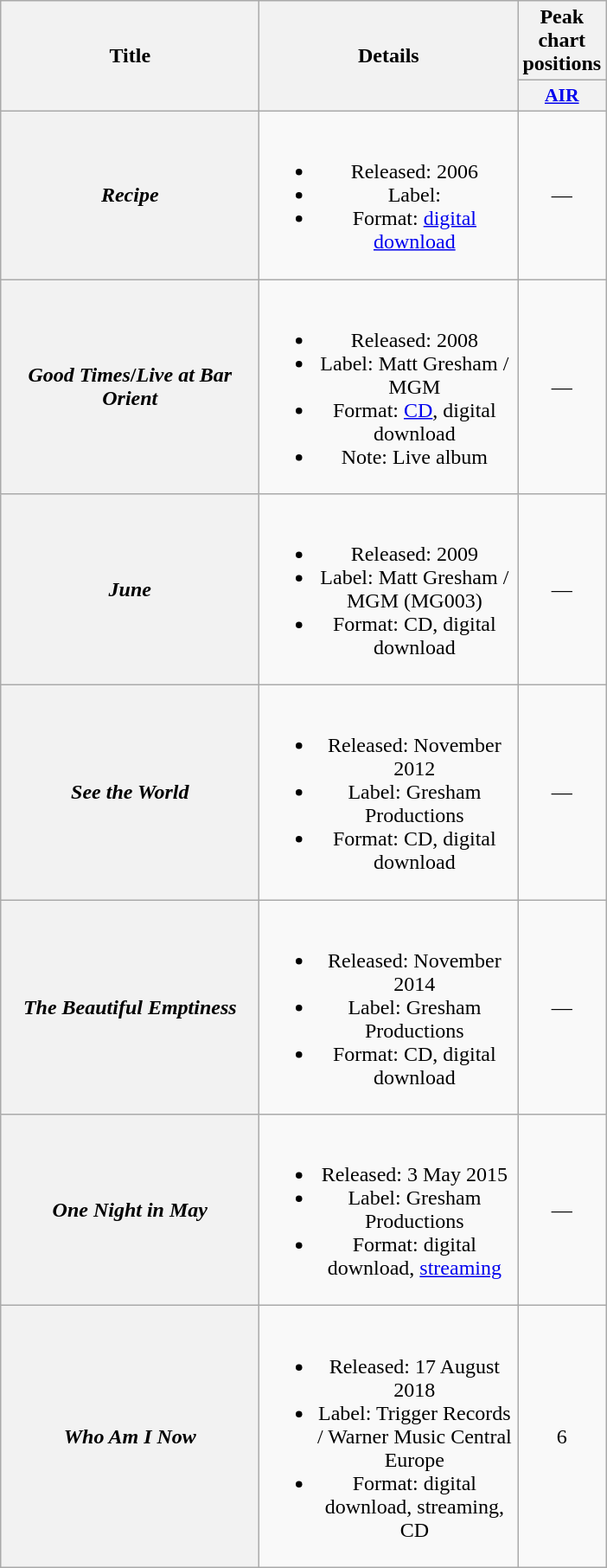<table class="wikitable plainrowheaders" style="text-align:center;" border="1">
<tr>
<th scope="col" rowspan="2" style="width:12em;">Title</th>
<th scope="col" rowspan="2" style="width:12em;">Details</th>
<th scope="col">Peak chart positions</th>
</tr>
<tr>
<th scope="col" style="width:3em;font-size:90%;"><a href='#'>AIR</a></th>
</tr>
<tr>
<th scope="row"><em>Recipe</em></th>
<td><br><ul><li>Released: 2006</li><li>Label: </li><li>Format: <a href='#'>digital download</a></li></ul></td>
<td>—</td>
</tr>
<tr>
<th scope="row"><em>Good Times</em>/<em>Live at Bar Orient</em></th>
<td><br><ul><li>Released: 2008</li><li>Label: Matt Gresham / MGM</li><li>Format: <a href='#'>CD</a>, digital download</li><li>Note: Live album</li></ul></td>
<td>—</td>
</tr>
<tr>
<th scope="row"><em>June</em></th>
<td><br><ul><li>Released: 2009</li><li>Label: Matt Gresham / MGM (MG003)</li><li>Format: CD, digital download</li></ul></td>
<td>—</td>
</tr>
<tr>
<th scope="row"><em>See the World</em></th>
<td><br><ul><li>Released: November 2012</li><li>Label: Gresham Productions</li><li>Format: CD, digital download</li></ul></td>
<td>—</td>
</tr>
<tr>
<th scope="row"><em>The Beautiful Emptiness</em></th>
<td><br><ul><li>Released: November 2014</li><li>Label: Gresham Productions</li><li>Format: CD, digital download</li></ul></td>
<td>—</td>
</tr>
<tr>
<th scope="row"><em>One Night in May</em></th>
<td><br><ul><li>Released: 3 May 2015</li><li>Label: Gresham Productions</li><li>Format: digital download, <a href='#'>streaming</a></li></ul></td>
<td>—</td>
</tr>
<tr>
<th scope="row"><em>Who Am I Now</em></th>
<td><br><ul><li>Released: 17 August 2018</li><li>Label: Trigger Records / Warner Music Central Europe</li><li>Format: digital download, streaming, CD</li></ul></td>
<td>6</td>
</tr>
</table>
